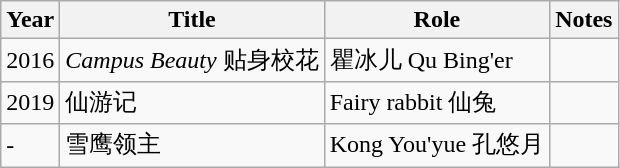<table class="wikitable">
<tr>
<th>Year</th>
<th>Title</th>
<th>Role</th>
<th>Notes</th>
</tr>
<tr>
<td>2016</td>
<td><em>Campus Beauty</em> 贴身校花</td>
<td>瞿冰儿 Qu Bing'er</td>
<td></td>
</tr>
<tr>
<td>2019</td>
<td>仙游记</td>
<td>Fairy rabbit 仙兔</td>
<td></td>
</tr>
<tr>
<td>-</td>
<td>雪鹰领主</td>
<td>Kong You'yue 孔悠月</td>
<td></td>
</tr>
</table>
